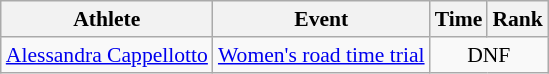<table class=wikitable style="font-size:90%">
<tr>
<th>Athlete</th>
<th>Event</th>
<th>Time</th>
<th>Rank</th>
</tr>
<tr>
<td align=left><a href='#'>Alessandra Cappellotto</a></td>
<td align=left><a href='#'>Women's road time trial</a></td>
<td align=center colspan=2>DNF</td>
</tr>
</table>
